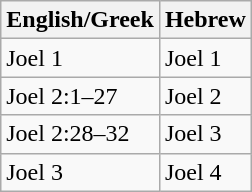<table class= "wikitable">
<tr>
<th>English/Greek</th>
<th>Hebrew</th>
</tr>
<tr>
<td>Joel 1</td>
<td>Joel 1</td>
</tr>
<tr>
<td>Joel 2:1–27</td>
<td>Joel 2</td>
</tr>
<tr>
<td>Joel 2:28–32</td>
<td>Joel 3</td>
</tr>
<tr>
<td>Joel 3</td>
<td>Joel 4</td>
</tr>
</table>
